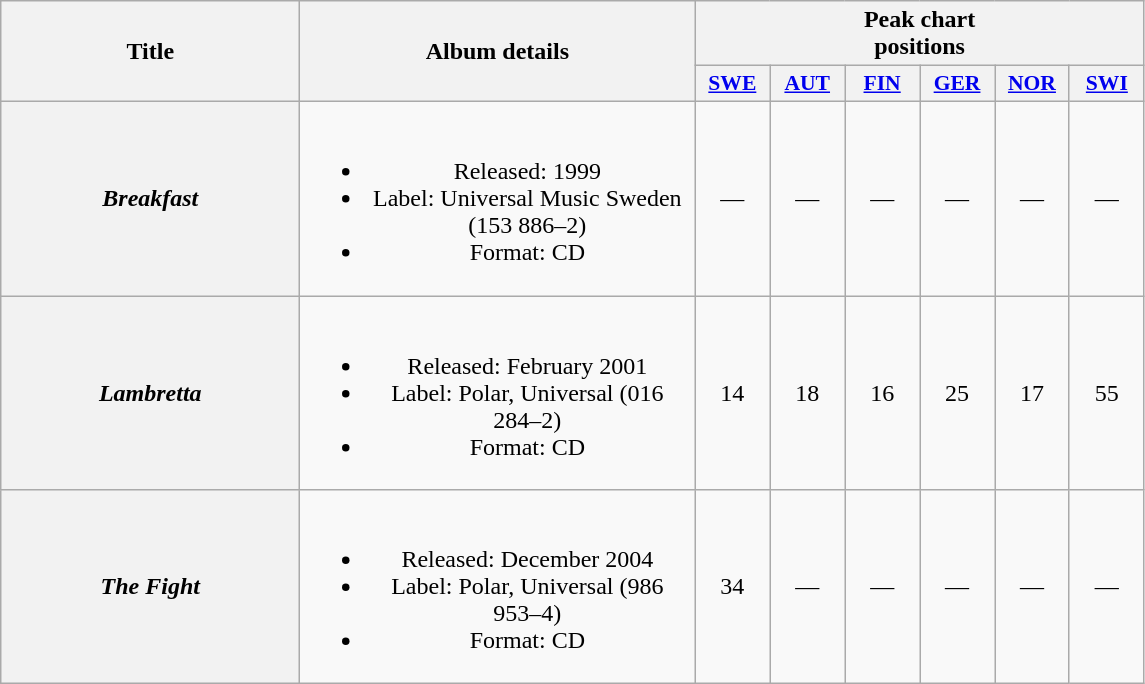<table class="wikitable plainrowheaders" style="text-align:center;" border="1">
<tr>
<th scope="col" rowspan="2" style="width:12em;">Title</th>
<th scope="col" rowspan="2" style="width:16em;">Album details</th>
<th scope="col" colspan="6">Peak chart<br>positions</th>
</tr>
<tr>
<th scope="col" style="width:3em;font-size:90%;"><a href='#'>SWE</a><br></th>
<th scope="col" style="width:3em;font-size:90%;"><a href='#'>AUT</a><br></th>
<th scope="col" style="width:3em;font-size:90%;"><a href='#'>FIN</a><br></th>
<th scope="col" style="width:3em;font-size:90%;"><a href='#'>GER</a><br></th>
<th scope="col" style="width:3em;font-size:90%;"><a href='#'>NOR</a><br></th>
<th scope="col" style="width:3em;font-size:90%;"><a href='#'>SWI</a><br></th>
</tr>
<tr>
<th scope="row"><em>Breakfast</em></th>
<td><br><ul><li>Released: 1999</li><li>Label: Universal Music Sweden (153 886–2)</li><li>Format: CD</li></ul></td>
<td>—</td>
<td>—</td>
<td>—</td>
<td>—</td>
<td>—</td>
<td>—</td>
</tr>
<tr>
<th scope="row"><em>Lambretta</em></th>
<td><br><ul><li>Released: February 2001</li><li>Label: Polar, Universal (016 284–2)</li><li>Format: CD</li></ul></td>
<td>14</td>
<td>18</td>
<td>16</td>
<td>25</td>
<td>17</td>
<td>55</td>
</tr>
<tr>
<th scope="row"><em>The Fight</em></th>
<td><br><ul><li>Released: December 2004</li><li>Label: Polar, Universal (986 953–4)</li><li>Format: CD</li></ul></td>
<td>34</td>
<td>—</td>
<td>—</td>
<td>—</td>
<td>—</td>
<td>—</td>
</tr>
</table>
